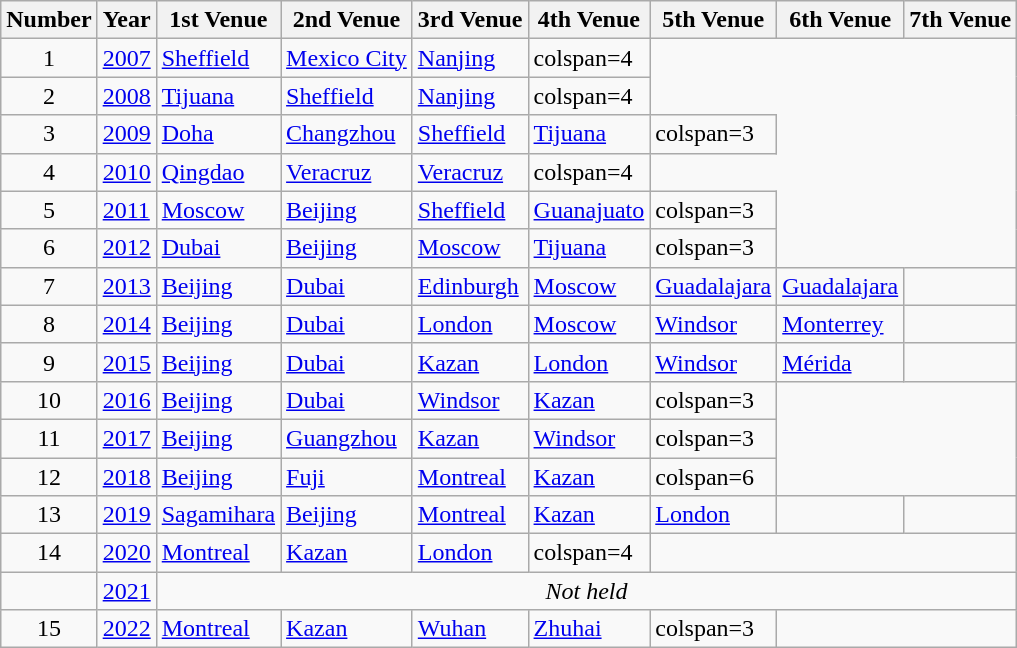<table class="wikitable">
<tr>
<th>Number</th>
<th>Year</th>
<th>1st Venue</th>
<th>2nd Venue</th>
<th>3rd Venue</th>
<th>4th Venue</th>
<th>5th Venue</th>
<th>6th Venue</th>
<th>7th Venue</th>
</tr>
<tr>
<td align=center>1</td>
<td><a href='#'>2007</a></td>
<td> <a href='#'>Sheffield</a></td>
<td> <a href='#'>Mexico City</a></td>
<td> <a href='#'>Nanjing</a></td>
<td>colspan=4 </td>
</tr>
<tr>
<td align=center>2</td>
<td><a href='#'>2008</a></td>
<td> <a href='#'>Tijuana</a></td>
<td> <a href='#'>Sheffield</a></td>
<td> <a href='#'>Nanjing</a></td>
<td>colspan=4 </td>
</tr>
<tr>
<td align=center>3</td>
<td><a href='#'>2009</a></td>
<td> <a href='#'>Doha</a></td>
<td> <a href='#'>Changzhou</a></td>
<td> <a href='#'>Sheffield</a></td>
<td> <a href='#'>Tijuana</a></td>
<td>colspan=3 </td>
</tr>
<tr>
<td align=center>4</td>
<td><a href='#'>2010</a></td>
<td> <a href='#'>Qingdao</a></td>
<td> <a href='#'>Veracruz</a></td>
<td> <a href='#'>Veracruz</a></td>
<td>colspan=4 </td>
</tr>
<tr>
<td align=center>5</td>
<td><a href='#'>2011</a></td>
<td> <a href='#'>Moscow</a></td>
<td> <a href='#'>Beijing</a></td>
<td> <a href='#'>Sheffield</a></td>
<td> <a href='#'>Guanajuato</a></td>
<td>colspan=3 </td>
</tr>
<tr>
<td align=center>6</td>
<td><a href='#'>2012</a></td>
<td> <a href='#'>Dubai</a></td>
<td> <a href='#'>Beijing</a></td>
<td> <a href='#'>Moscow</a></td>
<td> <a href='#'>Tijuana</a></td>
<td>colspan=3 </td>
</tr>
<tr>
<td align=center>7</td>
<td><a href='#'>2013</a></td>
<td> <a href='#'>Beijing</a></td>
<td> <a href='#'>Dubai</a></td>
<td> <a href='#'>Edinburgh</a></td>
<td> <a href='#'>Moscow</a></td>
<td> <a href='#'>Guadalajara</a></td>
<td> <a href='#'>Guadalajara</a></td>
<td></td>
</tr>
<tr>
<td align=center>8</td>
<td><a href='#'>2014</a></td>
<td> <a href='#'>Beijing</a></td>
<td> <a href='#'>Dubai</a></td>
<td> <a href='#'>London</a></td>
<td> <a href='#'>Moscow</a></td>
<td> <a href='#'>Windsor</a></td>
<td> <a href='#'>Monterrey</a></td>
<td></td>
</tr>
<tr>
<td align=center>9</td>
<td><a href='#'>2015</a></td>
<td> <a href='#'>Beijing</a></td>
<td> <a href='#'>Dubai</a></td>
<td> <a href='#'>Kazan</a></td>
<td> <a href='#'>London</a></td>
<td> <a href='#'>Windsor</a></td>
<td> <a href='#'>Mérida</a></td>
<td></td>
</tr>
<tr>
<td align=center>10</td>
<td><a href='#'>2016</a></td>
<td> <a href='#'>Beijing</a></td>
<td> <a href='#'>Dubai</a></td>
<td> <a href='#'>Windsor</a></td>
<td> <a href='#'>Kazan</a></td>
<td>colspan=3 </td>
</tr>
<tr>
<td align=center>11</td>
<td><a href='#'>2017</a></td>
<td> <a href='#'>Beijing</a></td>
<td> <a href='#'>Guangzhou</a></td>
<td> <a href='#'>Kazan</a></td>
<td> <a href='#'>Windsor</a></td>
<td>colspan=3 </td>
</tr>
<tr>
<td align=center>12</td>
<td><a href='#'>2018</a></td>
<td> <a href='#'>Beijing</a></td>
<td> <a href='#'>Fuji</a></td>
<td> <a href='#'>Montreal</a></td>
<td> <a href='#'>Kazan</a></td>
<td>colspan=6 </td>
</tr>
<tr>
<td align=center>13</td>
<td><a href='#'>2019</a></td>
<td> <a href='#'>Sagamihara</a></td>
<td> <a href='#'>Beijing</a></td>
<td> <a href='#'>Montreal</a></td>
<td> <a href='#'>Kazan</a></td>
<td> <a href='#'>London</a></td>
<td></td>
<td></td>
</tr>
<tr>
<td align=center>14</td>
<td><a href='#'>2020</a></td>
<td> <a href='#'>Montreal</a></td>
<td> <a href='#'>Kazan</a></td>
<td> <a href='#'>London</a></td>
<td>colspan=4 </td>
</tr>
<tr>
<td align=center></td>
<td><a href='#'>2021</a></td>
<td align="center" colspan=7><em>Not held</em></td>
</tr>
<tr>
<td align=center>15</td>
<td><a href='#'>2022</a></td>
<td> <a href='#'>Montreal</a></td>
<td> <a href='#'>Kazan</a></td>
<td> <a href='#'>Wuhan</a></td>
<td> <a href='#'>Zhuhai</a></td>
<td>colspan=3 </td>
</tr>
</table>
